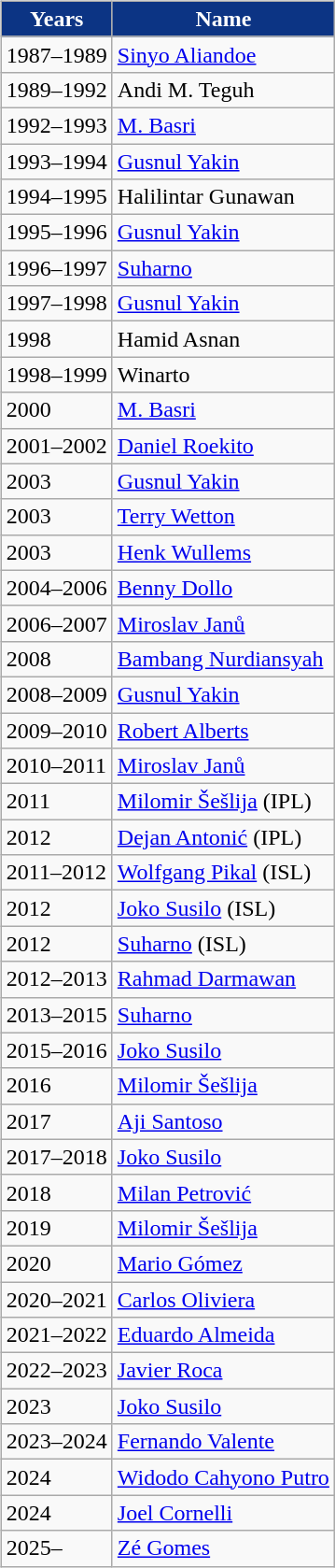<table ->
<tr>
<td style="vertical-align:top;"><br><table class="wikitable">
<tr>
<th style="background:#0C3484; color:#fff;" scope="col">Years</th>
<th style="background:#0C3484; color:#fff;" scope="col">Name</th>
</tr>
<tr>
<td>1987–1989</td>
<td> <a href='#'>Sinyo Aliandoe</a></td>
</tr>
<tr>
<td>1989–1992</td>
<td> Andi M. Teguh</td>
</tr>
<tr>
<td>1992–1993</td>
<td> <a href='#'>M. Basri</a></td>
</tr>
<tr>
<td>1993–1994</td>
<td> <a href='#'>Gusnul Yakin</a></td>
</tr>
<tr>
<td>1994–1995</td>
<td> Halilintar Gunawan</td>
</tr>
<tr>
<td>1995–1996</td>
<td> <a href='#'>Gusnul Yakin</a></td>
</tr>
<tr>
<td>1996–1997</td>
<td> <a href='#'>Suharno</a></td>
</tr>
<tr>
<td>1997–1998</td>
<td> <a href='#'>Gusnul Yakin</a></td>
</tr>
<tr>
<td>1998</td>
<td> Hamid Asnan</td>
</tr>
<tr>
<td>1998–1999</td>
<td> Winarto</td>
</tr>
<tr>
<td>2000</td>
<td> <a href='#'>M. Basri</a></td>
</tr>
<tr>
<td>2001–2002</td>
<td> <a href='#'>Daniel Roekito</a></td>
</tr>
<tr>
<td>2003</td>
<td> <a href='#'>Gusnul Yakin</a></td>
</tr>
<tr>
<td>2003</td>
<td> <a href='#'>Terry Wetton</a></td>
</tr>
<tr>
<td>2003</td>
<td> <a href='#'>Henk Wullems</a></td>
</tr>
<tr>
<td>2004–2006</td>
<td> <a href='#'>Benny Dollo</a></td>
</tr>
<tr>
<td>2006–2007</td>
<td> <a href='#'>Miroslav Janů</a></td>
</tr>
<tr>
<td>2008</td>
<td> <a href='#'>Bambang Nurdiansyah</a></td>
</tr>
<tr>
<td>2008–2009</td>
<td> <a href='#'>Gusnul Yakin</a></td>
</tr>
<tr>
<td>2009–2010</td>
<td> <a href='#'>Robert Alberts</a></td>
</tr>
<tr>
<td>2010–2011</td>
<td> <a href='#'>Miroslav Janů</a></td>
</tr>
<tr>
<td>2011</td>
<td> <a href='#'>Milomir Šešlija</a> (IPL)</td>
</tr>
<tr>
<td>2012</td>
<td> <a href='#'>Dejan Antonić</a> (IPL)</td>
</tr>
<tr>
<td>2011–2012</td>
<td> <a href='#'>Wolfgang Pikal</a> (ISL)</td>
</tr>
<tr>
<td>2012</td>
<td> <a href='#'>Joko Susilo</a> (ISL)</td>
</tr>
<tr>
<td>2012</td>
<td> <a href='#'>Suharno</a> (ISL)</td>
</tr>
<tr>
<td>2012–2013</td>
<td> <a href='#'>Rahmad Darmawan</a></td>
</tr>
<tr>
<td>2013–2015</td>
<td> <a href='#'>Suharno</a></td>
</tr>
<tr>
<td>2015–2016</td>
<td> <a href='#'>Joko Susilo</a></td>
</tr>
<tr>
<td>2016</td>
<td> <a href='#'>Milomir Šešlija</a></td>
</tr>
<tr>
<td>2017</td>
<td> <a href='#'>Aji Santoso</a></td>
</tr>
<tr>
<td>2017–2018</td>
<td> <a href='#'>Joko Susilo</a></td>
</tr>
<tr>
<td>2018</td>
<td> <a href='#'>Milan Petrović</a></td>
</tr>
<tr>
<td>2019</td>
<td> <a href='#'>Milomir Šešlija</a></td>
</tr>
<tr>
<td>2020</td>
<td> <a href='#'>Mario Gómez</a></td>
</tr>
<tr>
<td>2020–2021</td>
<td> <a href='#'>Carlos Oliviera</a></td>
</tr>
<tr>
<td>2021–2022</td>
<td> <a href='#'>Eduardo Almeida</a></td>
</tr>
<tr>
<td>2022–2023</td>
<td> <a href='#'>Javier Roca</a></td>
</tr>
<tr>
<td>2023</td>
<td> <a href='#'>Joko Susilo</a></td>
</tr>
<tr>
<td>2023–2024</td>
<td> <a href='#'>Fernando Valente</a></td>
</tr>
<tr>
<td>2024</td>
<td> <a href='#'>Widodo Cahyono Putro</a></td>
</tr>
<tr>
<td>2024</td>
<td> <a href='#'>Joel Cornelli</a></td>
</tr>
<tr>
<td>2025–</td>
<td> <a href='#'>Zé Gomes</a></td>
</tr>
</table>
</td>
</tr>
</table>
